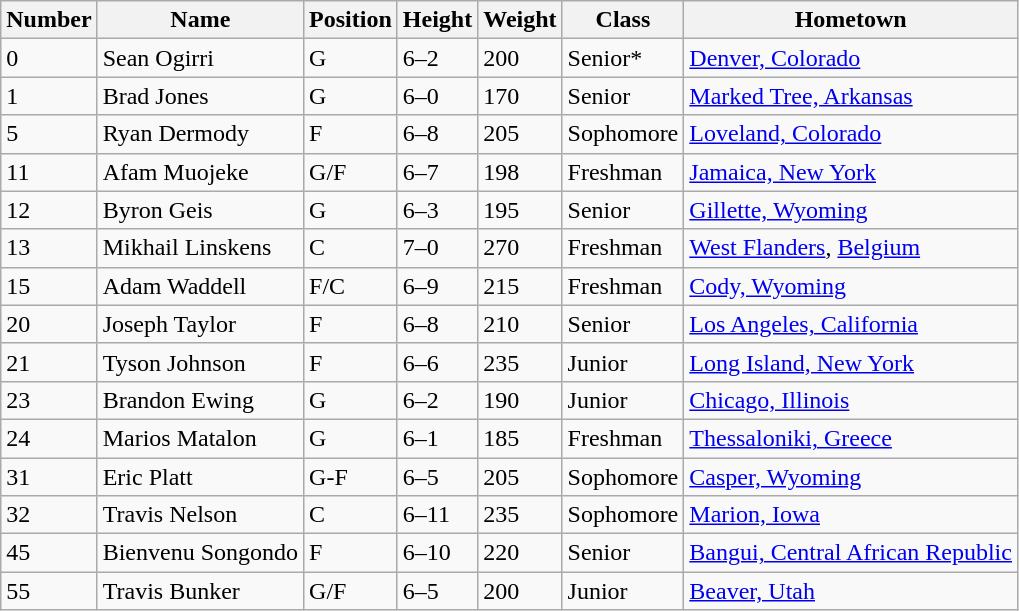<table class="wikitable">
<tr>
<th>Number</th>
<th>Name</th>
<th>Position</th>
<th>Height</th>
<th>Weight</th>
<th>Class</th>
<th>Hometown</th>
</tr>
<tr>
<td>0</td>
<td>Sean Ogirri</td>
<td>G</td>
<td>6–2</td>
<td>200</td>
<td>Senior*</td>
<td><a href='#'>Denver, Colorado</a></td>
</tr>
<tr>
<td>1</td>
<td>Brad Jones</td>
<td>G</td>
<td>6–0</td>
<td>170</td>
<td>Senior</td>
<td><a href='#'>Marked Tree, Arkansas</a></td>
</tr>
<tr>
<td>5</td>
<td>Ryan Dermody</td>
<td>F</td>
<td>6–8</td>
<td>205</td>
<td>Sophomore</td>
<td><a href='#'>Loveland, Colorado</a></td>
</tr>
<tr>
<td>11</td>
<td>Afam Muojeke</td>
<td>G/F</td>
<td>6–7</td>
<td>198</td>
<td>Freshman</td>
<td><a href='#'>Jamaica, New York</a></td>
</tr>
<tr>
<td>12</td>
<td>Byron Geis</td>
<td>G</td>
<td>6–3</td>
<td>195</td>
<td>Senior</td>
<td><a href='#'>Gillette, Wyoming</a></td>
</tr>
<tr>
<td>13</td>
<td>Mikhail Linskens</td>
<td>C</td>
<td>7–0</td>
<td>270</td>
<td>Freshman</td>
<td><a href='#'>West Flanders</a>, <a href='#'>Belgium</a></td>
</tr>
<tr>
<td>15</td>
<td>Adam Waddell</td>
<td>F/C</td>
<td>6–9</td>
<td>215</td>
<td>Freshman</td>
<td><a href='#'>Cody, Wyoming</a></td>
</tr>
<tr>
<td>20</td>
<td>Joseph Taylor</td>
<td>F</td>
<td>6–8</td>
<td>210</td>
<td>Senior</td>
<td><a href='#'>Los Angeles, California</a></td>
</tr>
<tr>
<td>21</td>
<td>Tyson Johnson</td>
<td>F</td>
<td>6–6</td>
<td>235</td>
<td>Junior</td>
<td><a href='#'>Long Island, New York</a></td>
</tr>
<tr>
<td>23</td>
<td>Brandon Ewing</td>
<td>G</td>
<td>6–2</td>
<td>190</td>
<td>Junior</td>
<td><a href='#'>Chicago, Illinois</a></td>
</tr>
<tr>
<td>24</td>
<td>Marios Matalon</td>
<td>G</td>
<td>6–1</td>
<td>185</td>
<td>Freshman</td>
<td><a href='#'>Thessaloniki, Greece</a></td>
</tr>
<tr>
<td>31</td>
<td>Eric Platt</td>
<td>G-F</td>
<td>6–5</td>
<td>205</td>
<td>Sophomore</td>
<td><a href='#'>Casper, Wyoming</a></td>
</tr>
<tr>
<td>32</td>
<td>Travis Nelson</td>
<td>C</td>
<td>6–11</td>
<td>235</td>
<td>Sophomore</td>
<td><a href='#'>Marion, Iowa</a></td>
</tr>
<tr>
<td>45</td>
<td>Bienvenu Songondo</td>
<td>F</td>
<td>6–10</td>
<td>220</td>
<td>Senior</td>
<td><a href='#'>Bangui, Central African Republic</a></td>
</tr>
<tr>
<td>55</td>
<td>Travis Bunker</td>
<td>G/F</td>
<td>6–5</td>
<td>200</td>
<td>Junior</td>
<td><a href='#'>Beaver, Utah</a></td>
</tr>
</table>
